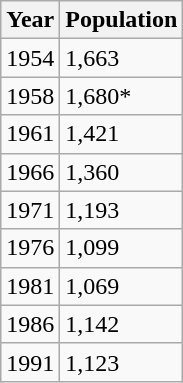<table class="wikitable">
<tr>
<th>Year</th>
<th>Population</th>
</tr>
<tr>
<td>1954</td>
<td>1,663</td>
</tr>
<tr>
<td>1958</td>
<td>1,680*</td>
</tr>
<tr>
<td>1961</td>
<td>1,421</td>
</tr>
<tr>
<td>1966</td>
<td>1,360</td>
</tr>
<tr>
<td>1971</td>
<td>1,193</td>
</tr>
<tr>
<td>1976</td>
<td>1,099</td>
</tr>
<tr>
<td>1981</td>
<td>1,069</td>
</tr>
<tr>
<td>1986</td>
<td>1,142</td>
</tr>
<tr>
<td>1991</td>
<td>1,123</td>
</tr>
</table>
